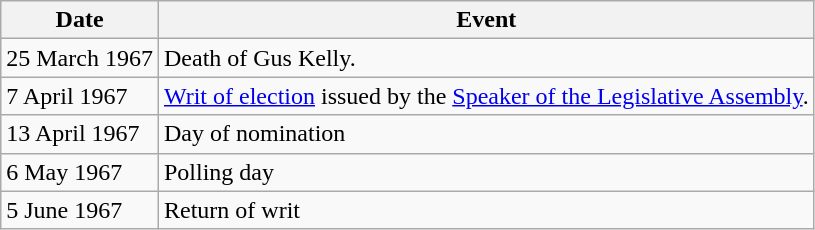<table class="wikitable">
<tr>
<th>Date</th>
<th>Event</th>
</tr>
<tr>
<td>25 March 1967</td>
<td>Death of Gus Kelly.</td>
</tr>
<tr>
<td>7 April 1967</td>
<td><a href='#'>Writ of election</a> issued by the <a href='#'>Speaker of the Legislative Assembly</a>.</td>
</tr>
<tr>
<td>13 April 1967</td>
<td>Day of nomination</td>
</tr>
<tr>
<td>6 May 1967</td>
<td>Polling day</td>
</tr>
<tr>
<td>5 June 1967</td>
<td>Return of writ</td>
</tr>
</table>
